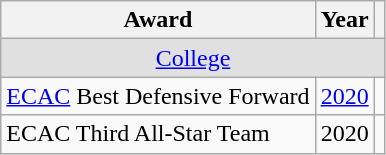<table class="wikitable">
<tr>
<th>Award</th>
<th>Year</th>
<th></th>
</tr>
<tr ALIGN="center" bgcolor="#e0e0e0">
<td colspan="3"><a href='#'>College</a></td>
</tr>
<tr>
<td><a href='#'>ECAC</a> Best Defensive Forward</td>
<td><a href='#'>2020</a></td>
<td></td>
</tr>
<tr>
<td>ECAC Third All-Star Team</td>
<td>2020</td>
<td></td>
</tr>
</table>
